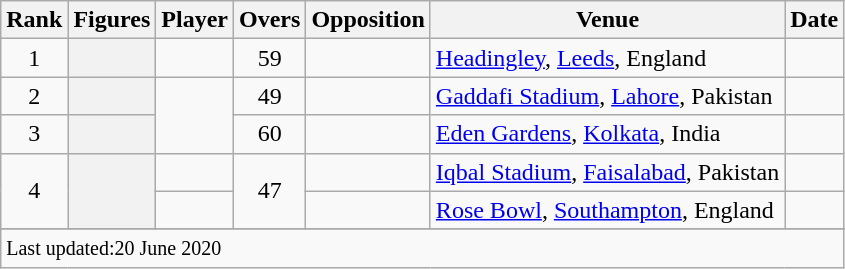<table class="wikitable sortable">
<tr>
<th scope=col>Rank</th>
<th scope=col>Figures</th>
<th scope=col>Player</th>
<th scope=col>Overs</th>
<th scope=col>Opposition</th>
<th scope=col>Venue</th>
<th scope=col>Date</th>
</tr>
<tr>
<td scope=row style=text-align:center;>1</td>
<th scope=row style=text-align:center;></th>
<td></td>
<td align=center>59</td>
<td></td>
<td><a href='#'>Headingley</a>, <a href='#'>Leeds</a>, England</td>
<td></td>
</tr>
<tr>
<td align=center>2</td>
<th scope=row style=text-align:center;></th>
<td rowspan=2></td>
<td align=center>49</td>
<td></td>
<td><a href='#'>Gaddafi Stadium</a>, <a href='#'>Lahore</a>, Pakistan</td>
<td></td>
</tr>
<tr>
<td align=center>3</td>
<th scope=row style=text-align:center;></th>
<td align=center>60</td>
<td></td>
<td><a href='#'>Eden Gardens</a>, <a href='#'>Kolkata</a>, India</td>
<td></td>
</tr>
<tr>
<td align=center rowspan=2>4</td>
<th scope=row style=text-align:center; rowspan=2></th>
<td></td>
<td align=center rowspan=2>47</td>
<td></td>
<td><a href='#'>Iqbal Stadium</a>, <a href='#'>Faisalabad</a>, Pakistan</td>
<td></td>
</tr>
<tr>
<td></td>
<td></td>
<td><a href='#'>Rose Bowl</a>, <a href='#'>Southampton</a>, England</td>
<td></td>
</tr>
<tr>
</tr>
<tr class=sortbottom>
<td colspan=7><small>Last updated:20 June 2020</small></td>
</tr>
</table>
